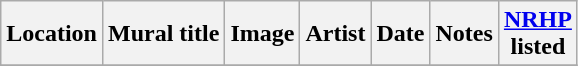<table class="wikitable sortable">
<tr>
<th>Location</th>
<th>Mural title</th>
<th>Image</th>
<th>Artist</th>
<th>Date</th>
<th>Notes</th>
<th><a href='#'>NRHP</a><br>listed</th>
</tr>
<tr>
</tr>
</table>
